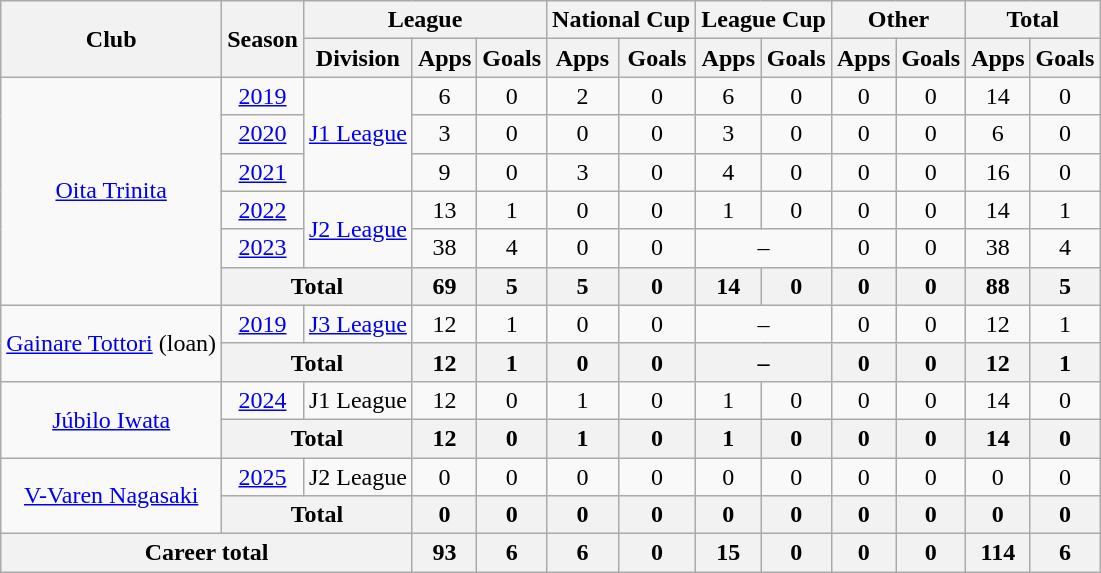<table class="wikitable" style="text-align: center">
<tr>
<th rowspan="2">Club</th>
<th rowspan="2">Season</th>
<th colspan="3">League</th>
<th colspan="2">National Cup</th>
<th colspan="2">League Cup</th>
<th colspan="2">Other</th>
<th colspan="2">Total</th>
</tr>
<tr>
<th>Division</th>
<th>Apps</th>
<th>Goals</th>
<th>Apps</th>
<th>Goals</th>
<th>Apps</th>
<th>Goals</th>
<th>Apps</th>
<th>Goals</th>
<th>Apps</th>
<th>Goals</th>
</tr>
<tr>
<td rowspan="6"><a href='#'>Oita Trinita</a></td>
<td><a href='#'>2019</a></td>
<td rowspan="3"><a href='#'>J1 League</a></td>
<td>6</td>
<td>0</td>
<td>2</td>
<td>0</td>
<td>6</td>
<td>0</td>
<td>0</td>
<td>0</td>
<td>14</td>
<td>0</td>
</tr>
<tr>
<td><a href='#'>2020</a></td>
<td>3</td>
<td>0</td>
<td>0</td>
<td>0</td>
<td>3</td>
<td>0</td>
<td>0</td>
<td>0</td>
<td>6</td>
<td>0</td>
</tr>
<tr>
<td><a href='#'>2021</a></td>
<td>9</td>
<td>0</td>
<td>3</td>
<td>0</td>
<td>4</td>
<td>0</td>
<td>0</td>
<td>0</td>
<td>16</td>
<td>0</td>
</tr>
<tr>
<td><a href='#'>2022</a></td>
<td rowspan="2"><a href='#'>J2 League</a></td>
<td>13</td>
<td>1</td>
<td>0</td>
<td>0</td>
<td>1</td>
<td>0</td>
<td>0</td>
<td>0</td>
<td>14</td>
<td>1</td>
</tr>
<tr>
<td><a href='#'>2023</a></td>
<td>38</td>
<td>4</td>
<td>0</td>
<td>0</td>
<td colspan="2">–</td>
<td>0</td>
<td>0</td>
<td>38</td>
<td>4</td>
</tr>
<tr>
<th colspan=2>Total</th>
<th>69</th>
<th>5</th>
<th>5</th>
<th>0</th>
<th>14</th>
<th>0</th>
<th>0</th>
<th>0</th>
<th>88</th>
<th>5</th>
</tr>
<tr>
<td rowspan="2"><a href='#'>Gainare Tottori</a> (loan)</td>
<td><a href='#'>2019</a></td>
<td><a href='#'>J3 League</a></td>
<td>12</td>
<td>1</td>
<td>0</td>
<td>0</td>
<td colspan="2">–</td>
<td>0</td>
<td>0</td>
<td>12</td>
<td>1</td>
</tr>
<tr>
<th colspan=2>Total</th>
<th>12</th>
<th>1</th>
<th>0</th>
<th>0</th>
<th colspan="2">–</th>
<th>0</th>
<th>0</th>
<th>12</th>
<th>1</th>
</tr>
<tr>
<td rowspan="2"><a href='#'>Júbilo Iwata</a></td>
<td><a href='#'>2024</a></td>
<td>J1 League</td>
<td>12</td>
<td>0</td>
<td>1</td>
<td>0</td>
<td>1</td>
<td>0</td>
<td>0</td>
<td>0</td>
<td>14</td>
<td>0</td>
</tr>
<tr>
<th colspan=2>Total</th>
<th>12</th>
<th>0</th>
<th>1</th>
<th>0</th>
<th>1</th>
<th>0</th>
<th>0</th>
<th>0</th>
<th>14</th>
<th>0</th>
</tr>
<tr>
<td rowspan="2"><a href='#'>V-Varen Nagasaki</a></td>
<td><a href='#'>2025</a></td>
<td>J2 League</td>
<td>0</td>
<td>0</td>
<td>0</td>
<td>0</td>
<td>0</td>
<td>0</td>
<td>0</td>
<td>0</td>
<td>0</td>
<td>0</td>
</tr>
<tr>
<th colspan=2>Total</th>
<th>0</th>
<th>0</th>
<th>0</th>
<th>0</th>
<th>0</th>
<th>0</th>
<th>0</th>
<th>0</th>
<th>0</th>
<th>0</th>
</tr>
<tr>
<th colspan=3>Career total</th>
<th>93</th>
<th>6</th>
<th>6</th>
<th>0</th>
<th>15</th>
<th>0</th>
<th>0</th>
<th>0</th>
<th>114</th>
<th>6</th>
</tr>
</table>
